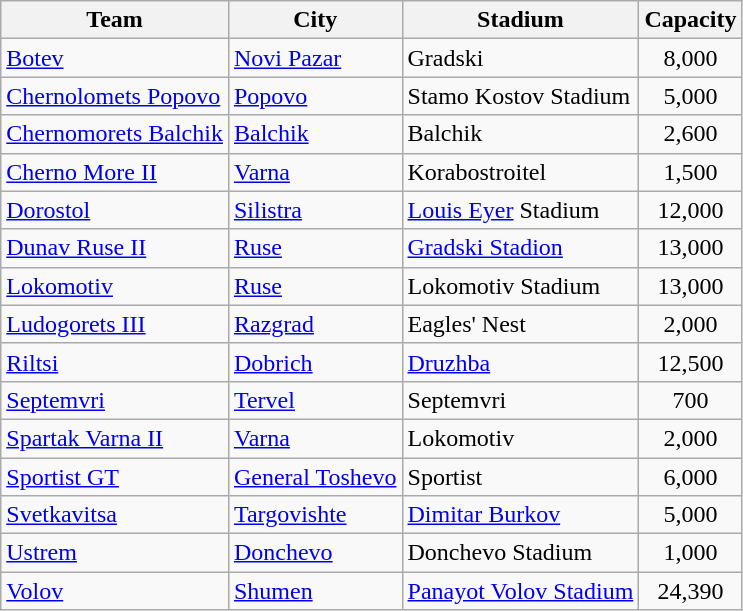<table class="wikitable sortable">
<tr>
<th>Team</th>
<th>City</th>
<th>Stadium</th>
<th>Capacity</th>
</tr>
<tr>
<td><a href='#'>Botev</a></td>
<td><a href='#'>Novi Pazar</a></td>
<td>Gradski</td>
<td align=center>8,000</td>
</tr>
<tr>
<td><a href='#'>Chernolomets Popovo</a></td>
<td><a href='#'>Popovo</a></td>
<td>Stamo Kostov Stadium</td>
<td align=center>5,000</td>
</tr>
<tr>
<td><a href='#'>Chernomorets Balchik</a></td>
<td><a href='#'>Balchik</a></td>
<td>Balchik</td>
<td align="center">2,600</td>
</tr>
<tr>
<td><a href='#'>Cherno More II</a></td>
<td><a href='#'>Varna</a></td>
<td>Korabostroitel</td>
<td align="center">1,500</td>
</tr>
<tr>
<td><a href='#'>Dorostol</a></td>
<td><a href='#'>Silistra</a></td>
<td><a href='#'>Louis Eyer</a> Stadium</td>
<td align=center>12,000</td>
</tr>
<tr>
<td><a href='#'>Dunav Ruse II</a></td>
<td><a href='#'>Ruse</a></td>
<td><a href='#'>Gradski Stadion</a></td>
<td align=center>13,000</td>
</tr>
<tr>
<td><a href='#'>Lokomotiv</a></td>
<td><a href='#'>Ruse</a></td>
<td>Lokomotiv Stadium</td>
<td align=center>13,000</td>
</tr>
<tr>
<td><a href='#'>Ludogorets III</a></td>
<td><a href='#'>Razgrad</a></td>
<td>Eagles' Nest</td>
<td align="center">2,000</td>
</tr>
<tr>
<td><a href='#'>Riltsi</a></td>
<td><a href='#'>Dobrich</a></td>
<td><a href='#'>Druzhba</a></td>
<td align=center>12,500</td>
</tr>
<tr>
<td><a href='#'>Septemvri</a></td>
<td><a href='#'>Tervel</a></td>
<td>Septemvri</td>
<td align="center">700</td>
</tr>
<tr>
<td><a href='#'>Spartak Varna II</a></td>
<td><a href='#'>Varna</a></td>
<td>Lokomotiv</td>
<td align=center>2,000</td>
</tr>
<tr>
<td><a href='#'>Sportist GT</a></td>
<td><a href='#'>General Toshevo</a></td>
<td>Sportist</td>
<td align=center>6,000</td>
</tr>
<tr>
<td><a href='#'>Svetkavitsa</a></td>
<td><a href='#'>Targovishte</a></td>
<td><a href='#'>Dimitar Burkov</a></td>
<td align=center>5,000</td>
</tr>
<tr>
<td><a href='#'>Ustrem</a></td>
<td><a href='#'>Donchevo</a></td>
<td>Donchevo Stadium</td>
<td align=center>1,000</td>
</tr>
<tr>
<td><a href='#'>Volov</a></td>
<td><a href='#'>Shumen</a></td>
<td><a href='#'>Panayot Volov Stadium</a></td>
<td align=center>24,390</td>
</tr>
</table>
